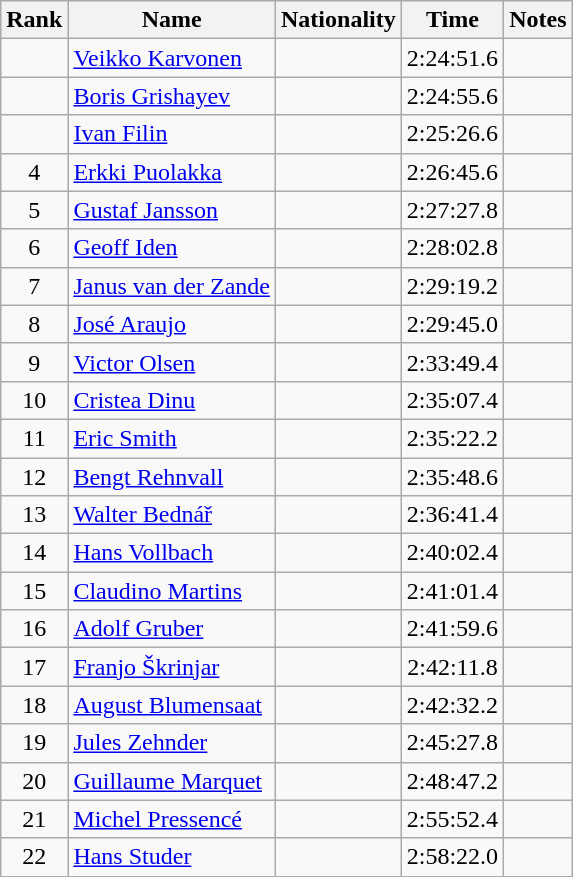<table class="wikitable sortable" style="text-align:center">
<tr>
<th>Rank</th>
<th>Name</th>
<th>Nationality</th>
<th>Time</th>
<th>Notes</th>
</tr>
<tr>
<td></td>
<td align=left><a href='#'>Veikko Karvonen</a></td>
<td align=left></td>
<td>2:24:51.6</td>
<td></td>
</tr>
<tr>
<td></td>
<td align=left><a href='#'>Boris Grishayev</a></td>
<td align=left></td>
<td>2:24:55.6</td>
<td></td>
</tr>
<tr>
<td></td>
<td align=left><a href='#'>Ivan Filin</a></td>
<td align=left></td>
<td>2:25:26.6</td>
<td></td>
</tr>
<tr>
<td>4</td>
<td align=left><a href='#'>Erkki Puolakka</a></td>
<td align=left></td>
<td>2:26:45.6</td>
<td></td>
</tr>
<tr>
<td>5</td>
<td align=left><a href='#'>Gustaf Jansson</a></td>
<td align=left></td>
<td>2:27:27.8</td>
<td></td>
</tr>
<tr>
<td>6</td>
<td align=left><a href='#'>Geoff Iden</a></td>
<td align=left></td>
<td>2:28:02.8</td>
<td></td>
</tr>
<tr>
<td>7</td>
<td align=left><a href='#'>Janus van der Zande</a></td>
<td align=left></td>
<td>2:29:19.2</td>
<td></td>
</tr>
<tr>
<td>8</td>
<td align=left><a href='#'>José Araujo</a></td>
<td align=left></td>
<td>2:29:45.0</td>
<td></td>
</tr>
<tr>
<td>9</td>
<td align=left><a href='#'>Victor Olsen</a></td>
<td align=left></td>
<td>2:33:49.4</td>
<td></td>
</tr>
<tr>
<td>10</td>
<td align=left><a href='#'>Cristea Dinu</a></td>
<td align=left></td>
<td>2:35:07.4</td>
<td></td>
</tr>
<tr>
<td>11</td>
<td align=left><a href='#'>Eric Smith</a></td>
<td align=left></td>
<td>2:35:22.2</td>
<td></td>
</tr>
<tr>
<td>12</td>
<td align=left><a href='#'>Bengt Rehnvall</a></td>
<td align=left></td>
<td>2:35:48.6</td>
<td></td>
</tr>
<tr>
<td>13</td>
<td align=left><a href='#'>Walter Bednář</a></td>
<td align=left></td>
<td>2:36:41.4</td>
<td></td>
</tr>
<tr>
<td>14</td>
<td align=left><a href='#'>Hans Vollbach</a></td>
<td align=left></td>
<td>2:40:02.4</td>
<td></td>
</tr>
<tr>
<td>15</td>
<td align=left><a href='#'>Claudino Martins</a></td>
<td align=left></td>
<td>2:41:01.4</td>
<td></td>
</tr>
<tr>
<td>16</td>
<td align=left><a href='#'>Adolf Gruber</a></td>
<td align=left></td>
<td>2:41:59.6</td>
<td></td>
</tr>
<tr>
<td>17</td>
<td align=left><a href='#'>Franjo Škrinjar</a></td>
<td align=left></td>
<td>2:42:11.8</td>
<td></td>
</tr>
<tr>
<td>18</td>
<td align=left><a href='#'>August Blumensaat</a></td>
<td align=left></td>
<td>2:42:32.2</td>
<td></td>
</tr>
<tr>
<td>19</td>
<td align=left><a href='#'>Jules Zehnder</a></td>
<td align=left></td>
<td>2:45:27.8</td>
<td></td>
</tr>
<tr>
<td>20</td>
<td align=left><a href='#'>Guillaume Marquet</a></td>
<td align=left></td>
<td>2:48:47.2</td>
<td></td>
</tr>
<tr>
<td>21</td>
<td align=left><a href='#'>Michel Pressencé</a></td>
<td align=left></td>
<td>2:55:52.4</td>
<td></td>
</tr>
<tr>
<td>22</td>
<td align=left><a href='#'>Hans Studer</a></td>
<td align=left></td>
<td>2:58:22.0</td>
<td></td>
</tr>
</table>
